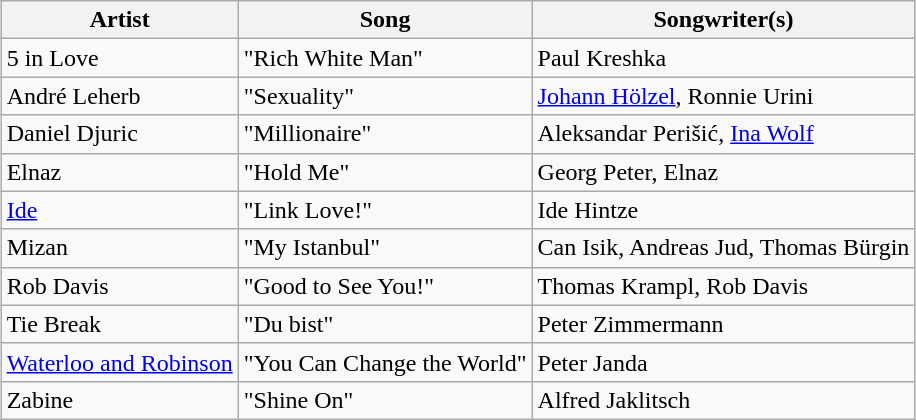<table class="sortable wikitable" style="margin: 1em auto 1em auto;">
<tr>
<th>Artist</th>
<th>Song</th>
<th>Songwriter(s)</th>
</tr>
<tr>
<td>5 in Love</td>
<td>"Rich White Man"</td>
<td>Paul Kreshka</td>
</tr>
<tr>
<td>André Leherb</td>
<td>"Sexuality"</td>
<td><a href='#'>Johann Hölzel</a>, Ronnie Urini</td>
</tr>
<tr>
<td>Daniel Djuric</td>
<td>"Millionaire"</td>
<td>Aleksandar Perišić, <a href='#'>Ina Wolf</a></td>
</tr>
<tr>
<td>Elnaz</td>
<td>"Hold Me"</td>
<td>Georg Peter, Elnaz</td>
</tr>
<tr>
<td><a href='#'>Ide</a></td>
<td>"Link Love!"</td>
<td>Ide Hintze</td>
</tr>
<tr>
<td>Mizan</td>
<td>"My Istanbul"</td>
<td>Can Isik, Andreas Jud, Thomas Bürgin</td>
</tr>
<tr>
<td>Rob Davis</td>
<td>"Good to See You!"</td>
<td>Thomas Krampl, Rob Davis</td>
</tr>
<tr>
<td>Tie Break</td>
<td>"Du bist"</td>
<td>Peter Zimmermann</td>
</tr>
<tr>
<td><a href='#'>Waterloo and Robinson</a></td>
<td>"You Can Change the World"</td>
<td>Peter Janda</td>
</tr>
<tr>
<td>Zabine</td>
<td>"Shine On"</td>
<td>Alfred Jaklitsch</td>
</tr>
</table>
